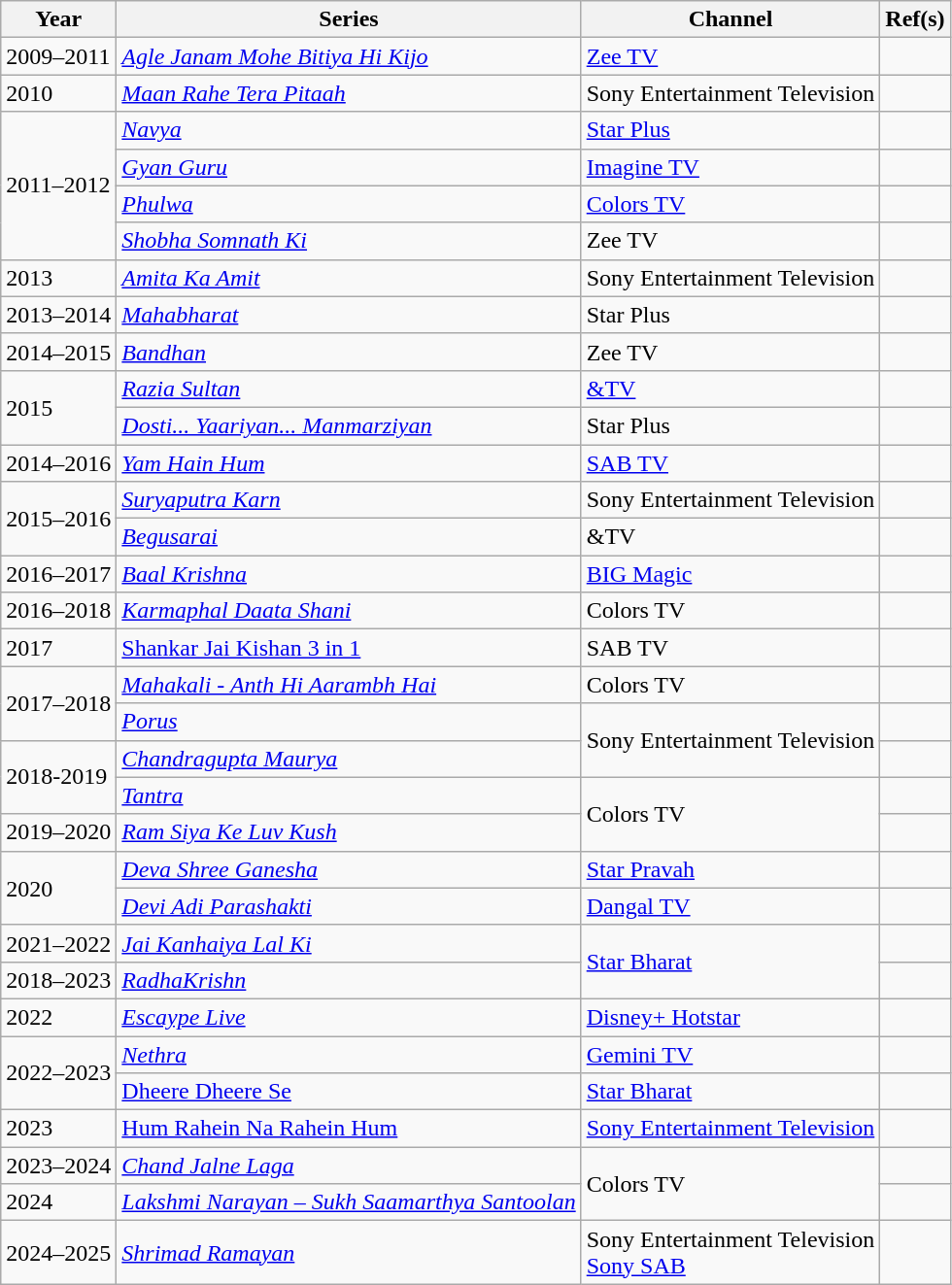<table class="wikitable">
<tr>
<th>Year</th>
<th>Series</th>
<th>Channel</th>
<th>Ref(s)</th>
</tr>
<tr>
<td>2009–2011</td>
<td><em><a href='#'>Agle Janam Mohe Bitiya Hi Kijo</a></em></td>
<td><a href='#'>Zee TV</a></td>
<td></td>
</tr>
<tr>
<td>2010</td>
<td><em><a href='#'>Maan Rahe Tera Pitaah</a></em></td>
<td>Sony Entertainment Television</td>
<td></td>
</tr>
<tr>
<td rowspan="4">2011–2012</td>
<td><em><a href='#'>Navya</a></em></td>
<td><a href='#'>Star Plus</a></td>
<td></td>
</tr>
<tr>
<td><em><a href='#'>Gyan Guru</a></em></td>
<td><a href='#'>Imagine TV</a></td>
<td></td>
</tr>
<tr>
<td><em><a href='#'>Phulwa</a></em></td>
<td><a href='#'>Colors TV</a></td>
<td></td>
</tr>
<tr>
<td><em><a href='#'>Shobha Somnath Ki</a></em></td>
<td>Zee TV</td>
<td></td>
</tr>
<tr>
<td>2013</td>
<td><em> <a href='#'>Amita Ka Amit</a></em></td>
<td>Sony Entertainment Television</td>
<td></td>
</tr>
<tr>
<td>2013–2014</td>
<td><em><a href='#'>Mahabharat</a></em></td>
<td>Star Plus</td>
<td></td>
</tr>
<tr>
<td>2014–2015</td>
<td><em><a href='#'>Bandhan</a></em></td>
<td>Zee TV</td>
<td></td>
</tr>
<tr>
<td rowspan="2">2015</td>
<td><em><a href='#'>Razia Sultan</a></em></td>
<td><a href='#'>&TV</a></td>
<td></td>
</tr>
<tr>
<td><em><a href='#'>Dosti... Yaariyan... Manmarziyan</a></em></td>
<td>Star Plus</td>
<td></td>
</tr>
<tr>
<td>2014–2016</td>
<td><em><a href='#'>Yam Hain Hum</a></em></td>
<td><a href='#'>SAB TV</a></td>
<td></td>
</tr>
<tr>
<td rowspan="2">2015–2016</td>
<td><em><a href='#'>Suryaputra Karn</a></em></td>
<td>Sony Entertainment Television</td>
<td></td>
</tr>
<tr>
<td><em><a href='#'>Begusarai</a></em></td>
<td>&TV</td>
<td></td>
</tr>
<tr>
<td>2016–2017</td>
<td><em><a href='#'>Baal Krishna</a></em></td>
<td><a href='#'>BIG Magic</a></td>
<td></td>
</tr>
<tr>
<td>2016–2018</td>
<td><em><a href='#'>Karmaphal Daata Shani</a></em></td>
<td>Colors TV</td>
<td></td>
</tr>
<tr>
<td>2017</td>
<td><a href='#'>Shankar Jai Kishan 3 in 1</a></td>
<td>SAB TV</td>
<td></td>
</tr>
<tr>
<td rowspan="2">2017–2018</td>
<td><em><a href='#'>Mahakali - Anth Hi Aarambh Hai</a></em></td>
<td>Colors TV</td>
<td></td>
</tr>
<tr>
<td><em><a href='#'>Porus</a></em></td>
<td rowspan="2">Sony Entertainment Television</td>
<td></td>
</tr>
<tr>
<td rowspan="2">2018-2019</td>
<td><em><a href='#'>Chandragupta Maurya</a></em></td>
<td></td>
</tr>
<tr>
<td><em><a href='#'>Tantra</a></em></td>
<td rowspan="2">Colors TV</td>
<td></td>
</tr>
<tr>
<td>2019–2020</td>
<td><em><a href='#'>Ram Siya Ke Luv Kush</a></em></td>
<td></td>
</tr>
<tr>
<td rowspan="2">2020</td>
<td><em><a href='#'>Deva Shree Ganesha</a> </em></td>
<td><a href='#'>Star Pravah</a></td>
<td></td>
</tr>
<tr>
<td><em><a href='#'>Devi Adi Parashakti</a></em></td>
<td><a href='#'>Dangal TV</a></td>
<td></td>
</tr>
<tr>
<td>2021–2022</td>
<td><a href='#'><em>Jai Kanhaiya Lal Ki</em></a></td>
<td rowspan="2"><a href='#'>Star Bharat</a></td>
<td></td>
</tr>
<tr>
<td>2018–2023</td>
<td><em><a href='#'>RadhaKrishn</a></em></td>
<td></td>
</tr>
<tr>
<td>2022</td>
<td><em><a href='#'>Escaype Live</a></em></td>
<td><a href='#'>Disney+ Hotstar</a></td>
<td></td>
</tr>
<tr>
<td rowspan="2">2022–2023</td>
<td><a href='#'><em>Nethra</em></a></td>
<td><a href='#'>Gemini TV</a></td>
<td></td>
</tr>
<tr>
<td><a href='#'>Dheere Dheere Se</a></td>
<td><a href='#'>Star Bharat</a></td>
<td></td>
</tr>
<tr>
<td>2023</td>
<td><a href='#'>Hum Rahein Na Rahein Hum</a></td>
<td><a href='#'>Sony Entertainment Television</a></td>
<td></td>
</tr>
<tr>
<td>2023–2024</td>
<td><em><a href='#'>Chand Jalne Laga</a></em></td>
<td rowspan="2">Colors TV</td>
<td></td>
</tr>
<tr>
<td>2024</td>
<td><em><a href='#'>Lakshmi Narayan – Sukh Saamarthya Santoolan</a></em></td>
<td></td>
</tr>
<tr>
<td>2024–2025</td>
<td><em><a href='#'>Shrimad Ramayan</a></em></td>
<td>Sony Entertainment Television <br> <a href='#'>Sony SAB</a></td>
<td></td>
</tr>
</table>
